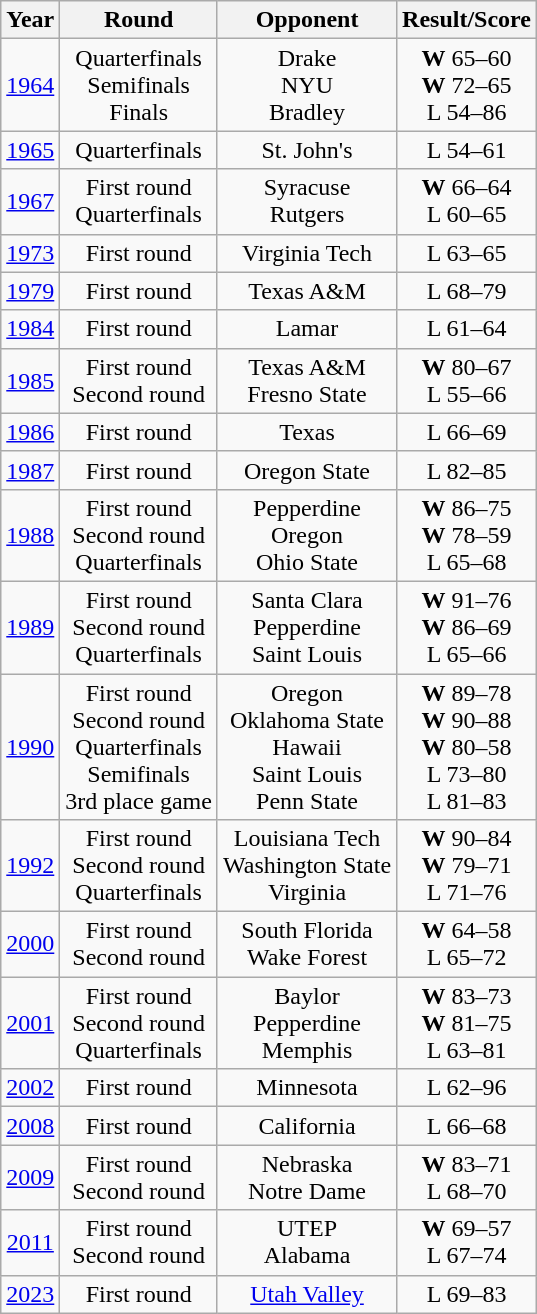<table class="wikitable" style="text-align:center">
<tr>
<th>Year</th>
<th>Round</th>
<th>Opponent</th>
<th>Result/Score</th>
</tr>
<tr>
<td><a href='#'>1964</a></td>
<td>Quarterfinals<br>Semifinals<br>Finals</td>
<td>Drake<br>NYU<br>Bradley</td>
<td><strong>W</strong> 65–60<br><strong>W</strong> 72–65<br>L 54–86</td>
</tr>
<tr>
<td><a href='#'>1965</a></td>
<td>Quarterfinals</td>
<td>St. John's</td>
<td>L 54–61</td>
</tr>
<tr>
<td><a href='#'>1967</a></td>
<td>First round<br>Quarterfinals</td>
<td>Syracuse<br>Rutgers</td>
<td><strong>W</strong> 66–64<br>L 60–65</td>
</tr>
<tr>
<td><a href='#'>1973</a></td>
<td>First round</td>
<td>Virginia Tech</td>
<td>L 63–65</td>
</tr>
<tr>
<td><a href='#'>1979</a></td>
<td>First round</td>
<td>Texas A&M</td>
<td>L 68–79</td>
</tr>
<tr>
<td><a href='#'>1984</a></td>
<td>First round</td>
<td>Lamar</td>
<td>L 61–64</td>
</tr>
<tr>
<td><a href='#'>1985</a></td>
<td>First round<br>Second round</td>
<td>Texas A&M<br>Fresno State</td>
<td><strong>W</strong> 80–67<br>L 55–66</td>
</tr>
<tr>
<td><a href='#'>1986</a></td>
<td>First round</td>
<td>Texas</td>
<td>L 66–69</td>
</tr>
<tr>
<td><a href='#'>1987</a></td>
<td>First round</td>
<td>Oregon State</td>
<td>L 82–85</td>
</tr>
<tr>
<td><a href='#'>1988</a></td>
<td>First round<br>Second round<br>Quarterfinals</td>
<td>Pepperdine<br>Oregon<br>Ohio State</td>
<td><strong>W</strong> 86–75<br><strong>W</strong> 78–59<br>L 65–68</td>
</tr>
<tr>
<td><a href='#'>1989</a></td>
<td>First round<br>Second round<br>Quarterfinals</td>
<td>Santa Clara<br>Pepperdine<br>Saint Louis</td>
<td><strong>W</strong> 91–76<br><strong>W</strong> 86–69<br>L 65–66</td>
</tr>
<tr>
<td><a href='#'>1990</a></td>
<td>First round<br>Second round<br>Quarterfinals<br>Semifinals<br>3rd place game</td>
<td>Oregon<br>Oklahoma State<br>Hawaii<br>Saint Louis<br>Penn State</td>
<td><strong>W</strong> 89–78<br><strong>W</strong> 90–88<br><strong>W</strong> 80–58<br>L 73–80<br>L 81–83</td>
</tr>
<tr>
<td><a href='#'>1992</a></td>
<td>First round<br>Second round<br>Quarterfinals</td>
<td>Louisiana Tech<br>Washington State<br>Virginia</td>
<td><strong>W</strong> 90–84<br><strong>W</strong> 79–71<br>L 71–76</td>
</tr>
<tr>
<td><a href='#'>2000</a></td>
<td>First round<br>Second round</td>
<td>South Florida<br>Wake Forest</td>
<td><strong>W</strong> 64–58<br>L 65–72</td>
</tr>
<tr>
<td><a href='#'>2001</a></td>
<td>First round<br>Second round<br>Quarterfinals</td>
<td>Baylor<br>Pepperdine<br>Memphis</td>
<td><strong>W</strong> 83–73<br><strong>W</strong> 81–75<br>L 63–81</td>
</tr>
<tr>
<td><a href='#'>2002</a></td>
<td>First round</td>
<td>Minnesota</td>
<td>L 62–96</td>
</tr>
<tr>
<td><a href='#'>2008</a></td>
<td>First round</td>
<td>California</td>
<td>L 66–68</td>
</tr>
<tr>
<td><a href='#'>2009</a></td>
<td>First round<br>Second round</td>
<td>Nebraska<br>Notre Dame</td>
<td><strong>W</strong> 83–71<br>L 68–70</td>
</tr>
<tr>
<td><a href='#'>2011</a></td>
<td>First round<br>Second round</td>
<td>UTEP<br>Alabama</td>
<td><strong>W</strong> 69–57<br>L 67–74</td>
</tr>
<tr>
<td><a href='#'>2023</a></td>
<td>First round</td>
<td><a href='#'>Utah Valley</a></td>
<td>L 69–83</td>
</tr>
</table>
